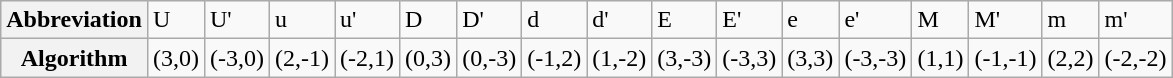<table class="wikitable">
<tr>
<th>Abbreviation</th>
<td>U</td>
<td>U'</td>
<td>u</td>
<td>u'</td>
<td>D</td>
<td>D'</td>
<td>d</td>
<td>d'</td>
<td>E</td>
<td>E'</td>
<td>e</td>
<td>e'</td>
<td>M</td>
<td>M'</td>
<td>m</td>
<td>m'</td>
</tr>
<tr>
<th>Algorithm</th>
<td>(3,0)</td>
<td>(-3,0)</td>
<td>(2,-1)</td>
<td>(-2,1)</td>
<td>(0,3)</td>
<td>(0,-3)</td>
<td>(-1,2)</td>
<td>(1,-2)</td>
<td>(3,-3)</td>
<td>(-3,3)</td>
<td>(3,3)</td>
<td>(-3,-3)</td>
<td>(1,1)</td>
<td>(-1,-1)</td>
<td>(2,2)</td>
<td>(-2,-2)</td>
</tr>
</table>
